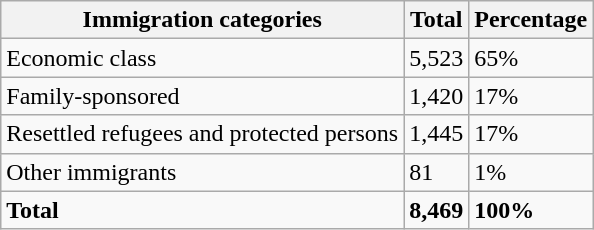<table class="wikitable">
<tr>
<th>Immigration categories</th>
<th>Total</th>
<th>Percentage</th>
</tr>
<tr>
<td>Economic class</td>
<td>5,523</td>
<td>65%</td>
</tr>
<tr>
<td>Family-sponsored</td>
<td>1,420</td>
<td>17%</td>
</tr>
<tr>
<td>Resettled refugees and protected persons</td>
<td>1,445</td>
<td>17%</td>
</tr>
<tr>
<td>Other immigrants</td>
<td>81</td>
<td>1%</td>
</tr>
<tr>
<td><strong>Total</strong></td>
<td><strong>8,469</strong></td>
<td><strong>100%</strong></td>
</tr>
</table>
